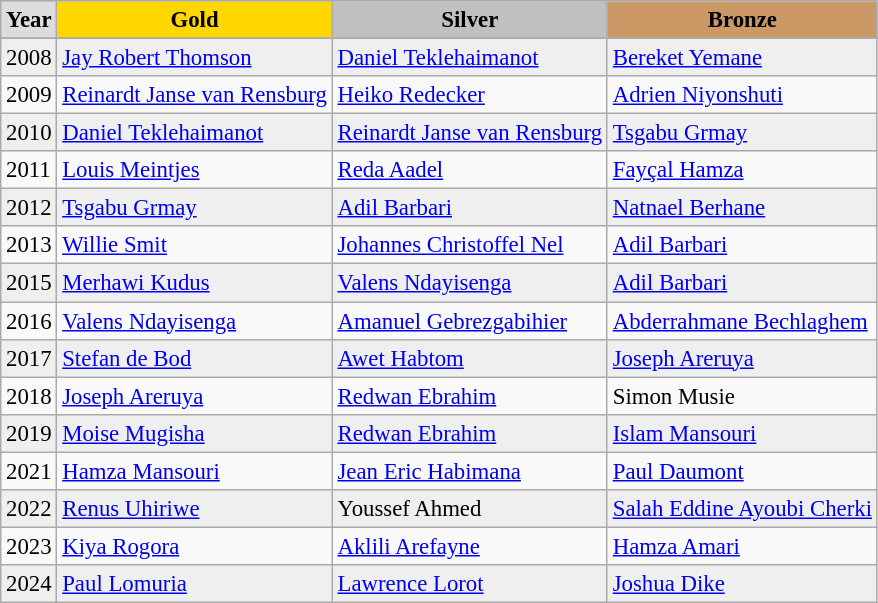<table class="wikitable sortable" style="font-size:95%">
<tr style="text-align:center; background:#e4e4e4; font-weight:bold;">
<td style="background:#ddd;">Year</td>
<td style="background:gold;">Gold</td>
<td style="background:silver;">Silver</td>
<td style="background:#c96;">Bronze</td>
</tr>
<tr style="background:#efefef;">
</tr>
<tr bgcolor="#EFEFEF">
<td>2008</td>
<td> <a href='#'>Jay Robert Thomson</a></td>
<td> <a href='#'>Daniel Teklehaimanot</a></td>
<td> <a href='#'>Bereket Yemane</a></td>
</tr>
<tr>
<td>2009</td>
<td> <a href='#'>Reinardt Janse van Rensburg</a></td>
<td> <a href='#'>Heiko Redecker</a></td>
<td> <a href='#'>Adrien Niyonshuti</a></td>
</tr>
<tr bgcolor="#EFEFEF">
<td>2010</td>
<td> <a href='#'>Daniel Teklehaimanot</a></td>
<td> <a href='#'>Reinardt Janse van Rensburg</a></td>
<td> <a href='#'>Tsgabu Grmay</a></td>
</tr>
<tr>
<td>2011</td>
<td> <a href='#'>Louis Meintjes</a></td>
<td> <a href='#'>Reda Aadel</a></td>
<td> <a href='#'>Fayçal Hamza</a></td>
</tr>
<tr bgcolor="#EFEFEF">
<td>2012</td>
<td> <a href='#'>Tsgabu Grmay</a></td>
<td> <a href='#'>Adil Barbari</a></td>
<td> <a href='#'>Natnael Berhane</a></td>
</tr>
<tr>
<td>2013</td>
<td> <a href='#'>Willie Smit</a></td>
<td> <a href='#'>Johannes Christoffel Nel</a></td>
<td> <a href='#'>Adil Barbari</a></td>
</tr>
<tr bgcolor="#EFEFEF">
<td>2015</td>
<td> <a href='#'>Merhawi Kudus</a></td>
<td> <a href='#'>Valens Ndayisenga</a></td>
<td> <a href='#'>Adil Barbari</a></td>
</tr>
<tr>
<td>2016</td>
<td> <a href='#'>Valens Ndayisenga</a></td>
<td> <a href='#'>Amanuel Gebrezgabihier</a></td>
<td> <a href='#'>Abderrahmane Bechlaghem</a></td>
</tr>
<tr bgcolor="#EFEFEF">
<td>2017</td>
<td> <a href='#'>Stefan de Bod</a></td>
<td> <a href='#'>Awet Habtom</a></td>
<td> <a href='#'>Joseph Areruya</a></td>
</tr>
<tr>
<td>2018</td>
<td> <a href='#'>Joseph Areruya</a></td>
<td> <a href='#'>Redwan Ebrahim</a></td>
<td> Simon Musie</td>
</tr>
<tr bgcolor="#EFEFEF">
<td>2019</td>
<td> <a href='#'>Moise Mugisha</a></td>
<td> <a href='#'>Redwan Ebrahim</a></td>
<td> <a href='#'>Islam Mansouri</a></td>
</tr>
<tr>
<td>2021</td>
<td> <a href='#'>Hamza Mansouri</a></td>
<td> <a href='#'>Jean Eric Habimana</a></td>
<td> <a href='#'>Paul Daumont</a></td>
</tr>
<tr bgcolor="#EFEFEF">
<td>2022</td>
<td> <a href='#'>Renus Uhiriwe</a></td>
<td> Youssef Ahmed</td>
<td> <a href='#'>Salah Eddine Ayoubi Cherki</a></td>
</tr>
<tr>
<td>2023</td>
<td> <a href='#'>Kiya Rogora</a></td>
<td> <a href='#'>Aklili Arefayne</a></td>
<td> <a href='#'>Hamza Amari</a></td>
</tr>
<tr bgcolor="#EFEFEF">
<td>2024</td>
<td> <a href='#'>Paul Lomuria</a></td>
<td> <a href='#'>Lawrence Lorot</a></td>
<td> <a href='#'>Joshua Dike</a></td>
</tr>
</table>
